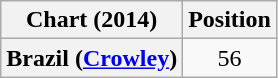<table class="wikitable plainrowheaders" style="text-align:center">
<tr>
<th scope="col">Chart (2014)</th>
<th scope="col">Position</th>
</tr>
<tr>
<th scope="row">Brazil (<a href='#'>Crowley</a>)<br></th>
<td>56</td>
</tr>
</table>
